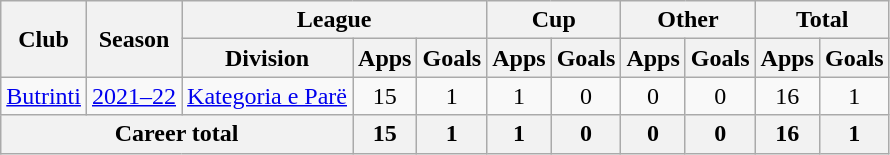<table class=wikitable style=text-align:center>
<tr>
<th rowspan=2>Club</th>
<th rowspan=2>Season</th>
<th colspan=3>League</th>
<th colspan=2>Cup</th>
<th colspan=2>Other</th>
<th colspan=2>Total</th>
</tr>
<tr>
<th>Division</th>
<th>Apps</th>
<th>Goals</th>
<th>Apps</th>
<th>Goals</th>
<th>Apps</th>
<th>Goals</th>
<th>Apps</th>
<th>Goals</th>
</tr>
<tr>
<td><a href='#'>Butrinti</a></td>
<td><a href='#'>2021–22</a></td>
<td><a href='#'>Kategoria e Parë</a></td>
<td>15</td>
<td>1</td>
<td>1</td>
<td>0</td>
<td>0</td>
<td>0</td>
<td>16</td>
<td>1</td>
</tr>
<tr>
<th colspan=3>Career total</th>
<th>15</th>
<th>1</th>
<th>1</th>
<th>0</th>
<th>0</th>
<th>0</th>
<th>16</th>
<th>1</th>
</tr>
</table>
